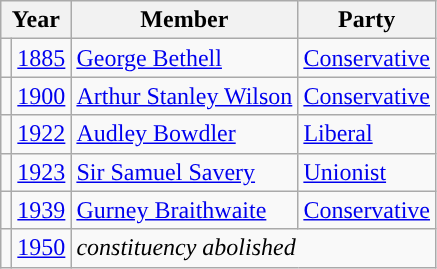<table class="wikitable">
<tr>
<th colspan="2">Year</th>
<th>Member</th>
<th>Party</th>
</tr>
<tr>
<td style="color:inherit;background-color: "></td>
<td><a href='#'>1885</a></td>
<td><a href='#'>George Bethell</a></td>
<td><a href='#'>Conservative</a></td>
</tr>
<tr>
<td style="color:inherit;background-color: "></td>
<td><a href='#'>1900</a></td>
<td><a href='#'>Arthur Stanley Wilson</a></td>
<td><a href='#'>Conservative</a></td>
</tr>
<tr>
<td style="color:inherit;background-color: "></td>
<td><a href='#'>1922</a></td>
<td><a href='#'>Audley Bowdler</a></td>
<td><a href='#'>Liberal</a></td>
</tr>
<tr>
<td style="color:inherit;background-color: "></td>
<td><a href='#'>1923</a></td>
<td><a href='#'>Sir Samuel Savery</a></td>
<td><a href='#'>Unionist</a></td>
</tr>
<tr>
<td style="color:inherit;background-color: "></td>
<td><a href='#'>1939</a></td>
<td><a href='#'>Gurney Braithwaite</a></td>
<td><a href='#'>Conservative</a></td>
</tr>
<tr>
<td></td>
<td><a href='#'>1950</a></td>
<td colspan="2"><em>constituency abolished</em></td>
</tr>
</table>
